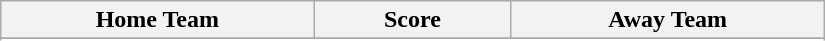<table class="wikitable" style="text-align: center; width:550px">
<tr>
<th scope="col" width="195px">Home Team</th>
<th scope="col" width="120px">Score</th>
<th scope="col" width="195px">Away Team</th>
</tr>
<tr>
</tr>
<tr>
</tr>
</table>
